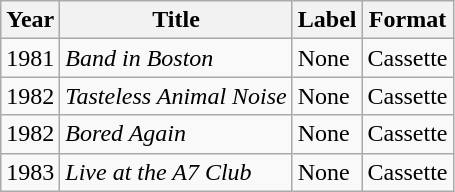<table class="wikitable">
<tr>
<th>Year</th>
<th>Title</th>
<th>Label</th>
<th>Format</th>
</tr>
<tr>
<td>1981</td>
<td><em>Band in Boston</em></td>
<td>None</td>
<td>Cassette</td>
</tr>
<tr>
<td>1982</td>
<td><em>Tasteless Animal Noise</em></td>
<td>None</td>
<td>Cassette</td>
</tr>
<tr>
<td>1982</td>
<td><em>Bored Again</em></td>
<td>None</td>
<td>Cassette</td>
</tr>
<tr>
<td>1983</td>
<td><em>Live at the A7 Club</em></td>
<td>None</td>
<td>Cassette</td>
</tr>
</table>
